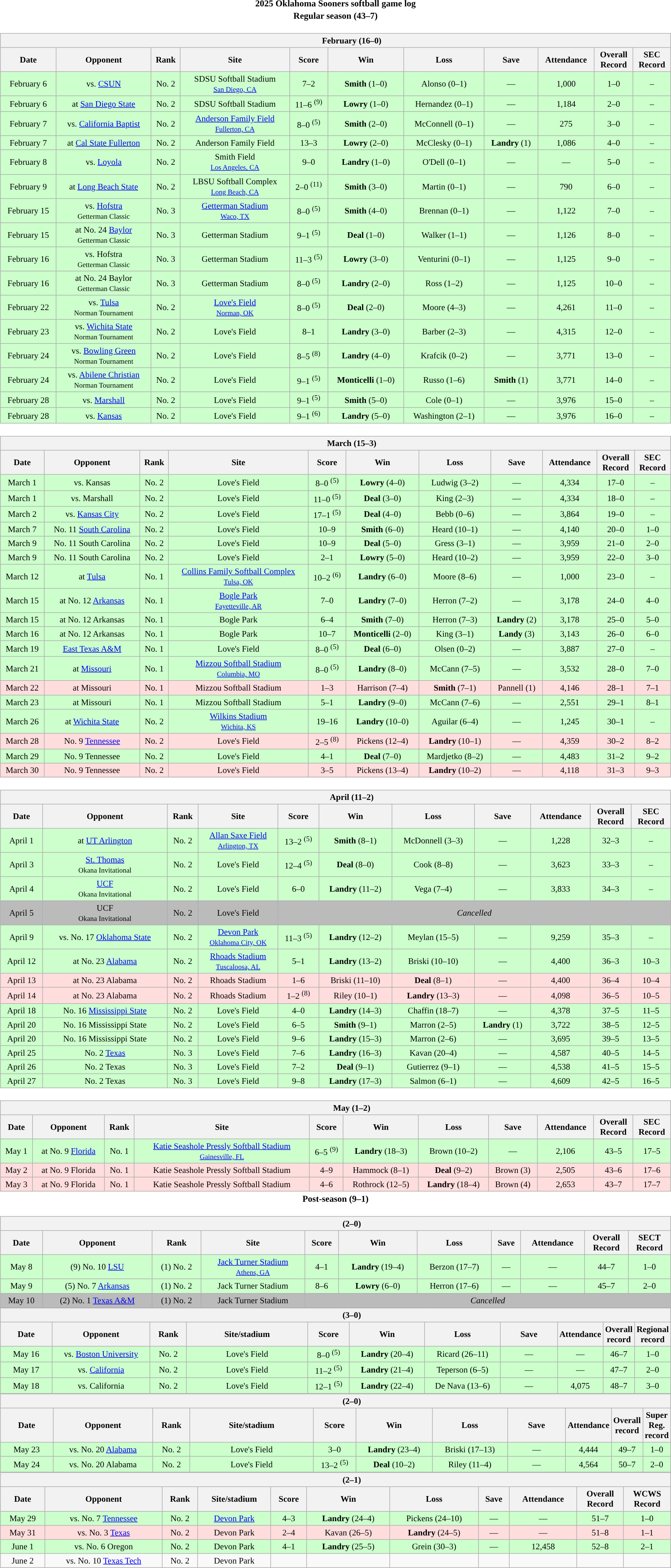<table class="toccolours" width=95% style="margin:1.5em auto; text-align:center;">
<tr>
<th colspan=2>2025 Oklahoma Sooners softball game log</th>
</tr>
<tr>
<th colspan=2>Regular season (43–7)</th>
</tr>
<tr valign="top">
<td><br><table class="wikitable collapsible collapsed" style="margin:auto; font-size:95%; width:100%">
<tr>
<th colspan=11 style="padding-left:4em;">February (16–0)</th>
</tr>
<tr>
<th>Date</th>
<th>Opponent</th>
<th>Rank</th>
<th>Site</th>
<th>Score</th>
<th>Win</th>
<th>Loss</th>
<th>Save</th>
<th>Attendance</th>
<th>Overall<br>Record</th>
<th>SEC<br>Record</th>
</tr>
<tr align="center" bgcolor="#ccffcc">
<td>February 6</td>
<td>vs. <a href='#'>CSUN</a></td>
<td>No. 2</td>
<td>SDSU Softball Stadium<br><small><a href='#'>San Diego, CA</a></small></td>
<td>7–2</td>
<td><strong>Smith</strong> (1–0)</td>
<td>Alonso (0–1)</td>
<td>—</td>
<td>1,000</td>
<td>1–0</td>
<td>–</td>
</tr>
<tr align="center" bgcolor="#ccffcc">
<td>February 6</td>
<td>at <a href='#'>San Diego State</a></td>
<td>No. 2</td>
<td>SDSU Softball Stadium</td>
<td>11–6 <sup>(9)</sup></td>
<td><strong>Lowry</strong> (1–0)</td>
<td>Hernandez (0–1)</td>
<td>—</td>
<td>1,184</td>
<td>2–0</td>
<td>–</td>
</tr>
<tr align="center" bgcolor="#ccffcc">
<td>February 7</td>
<td>vs. <a href='#'>California Baptist</a></td>
<td>No. 2</td>
<td><a href='#'>Anderson Family Field</a><br><small><a href='#'>Fullerton, CA</a></small></td>
<td>8–0 <sup>(5)</sup></td>
<td><strong>Smith</strong> (2–0)</td>
<td>McConnell (0–1)</td>
<td>—</td>
<td>275</td>
<td>3–0</td>
<td>–</td>
</tr>
<tr align="center" bgcolor="#ccffcc">
<td>February 7</td>
<td>at <a href='#'>Cal State Fullerton</a></td>
<td>No. 2</td>
<td>Anderson Family Field</td>
<td>13–3</td>
<td><strong>Lowry</strong> (2–0)</td>
<td>McClesky (0–1)</td>
<td><strong>Landry</strong> (1)</td>
<td>1,086</td>
<td>4–0</td>
<td>–</td>
</tr>
<tr align="center" bgcolor="#ccffcc">
<td>February 8</td>
<td>vs. <a href='#'>Loyola</a></td>
<td>No. 2</td>
<td>Smith Field<br><small><a href='#'>Los Angeles, CA</a></small></td>
<td>9–0</td>
<td><strong>Landry</strong> (1–0)</td>
<td>O'Dell (0–1)</td>
<td>—</td>
<td>—</td>
<td>5–0</td>
<td>–</td>
</tr>
<tr align="center" bgcolor="#ccffcc">
<td>February 9</td>
<td>at <a href='#'>Long Beach State</a></td>
<td>No. 2</td>
<td>LBSU Softball Complex<br><small><a href='#'>Long Beach, CA</a></small></td>
<td>2–0 <sup>(11)</sup></td>
<td><strong>Smith</strong> (3–0)</td>
<td>Martin (0–1)</td>
<td>—</td>
<td>790</td>
<td>6–0</td>
<td>–</td>
</tr>
<tr align="center" bgcolor="#ccffcc">
<td>February 15</td>
<td>vs. <a href='#'>Hofstra</a><br><small>Getterman Classic</small></td>
<td>No. 3</td>
<td><a href='#'>Getterman Stadium</a><br><small><a href='#'>Waco, TX</a></small></td>
<td>8–0 <sup>(5)</sup></td>
<td><strong>Smith</strong> (4–0)</td>
<td>Brennan (0–1)</td>
<td>—</td>
<td>1,122</td>
<td>7–0</td>
<td>–</td>
</tr>
<tr align="center" bgcolor="#ccffcc">
<td>February 15</td>
<td>at No. 24 <a href='#'>Baylor</a><br><small>Getterman Classic</small></td>
<td>No. 3</td>
<td>Getterman Stadium</td>
<td>9–1 <sup>(5)</sup></td>
<td><strong>Deal</strong> (1–0)</td>
<td>Walker (1–1)</td>
<td>—</td>
<td>1,126</td>
<td>8–0</td>
<td>–</td>
</tr>
<tr align="center" bgcolor="#ccffcc">
<td>February 16</td>
<td>vs. Hofstra<br><small>Getterman Classic</small></td>
<td>No. 3</td>
<td>Getterman Stadium</td>
<td>11–3 <sup>(5)</sup></td>
<td><strong>Lowry</strong> (3–0)</td>
<td>Venturini (0–1)</td>
<td>—</td>
<td>1,125</td>
<td>9–0</td>
<td>–</td>
</tr>
<tr align="center" bgcolor="#ccffcc">
<td>February 16</td>
<td>at No. 24 Baylor<br><small>Getterman Classic</small></td>
<td>No. 3</td>
<td>Getterman Stadium</td>
<td>8–0 <sup>(5)</sup></td>
<td><strong>Landry</strong> (2–0)</td>
<td>Ross (1–2)</td>
<td>—</td>
<td>1,125</td>
<td>10–0</td>
<td>–</td>
</tr>
<tr align="center" bgcolor="#ccffcc">
<td>February 22</td>
<td>vs. <a href='#'>Tulsa</a><br><small>Norman Tournament</small></td>
<td>No. 2</td>
<td><a href='#'>Love's Field</a><br><small><a href='#'>Norman, OK</a></small></td>
<td>8–0 <sup>(5)</sup></td>
<td><strong>Deal</strong> (2–0)</td>
<td>Moore (4–3)</td>
<td>—</td>
<td>4,261</td>
<td>11–0</td>
<td>–</td>
</tr>
<tr align="center" bgcolor="#ccffcc">
<td>February 23</td>
<td>vs. <a href='#'>Wichita State</a><br><small>Norman Tournament</small></td>
<td>No. 2</td>
<td>Love's Field</td>
<td>8–1</td>
<td><strong>Landry</strong> (3–0)</td>
<td>Barber (2–3)</td>
<td>—</td>
<td>4,315</td>
<td>12–0</td>
<td>–</td>
</tr>
<tr align="center" bgcolor="#ccffcc">
<td>February 24</td>
<td>vs. <a href='#'>Bowling Green</a><br><small>Norman Tournament</small></td>
<td>No. 2</td>
<td>Love's Field</td>
<td>8–5 <sup>(8)</sup></td>
<td><strong>Landry</strong> (4–0)</td>
<td>Krafcik (0–2)</td>
<td>—</td>
<td>3,771</td>
<td>13–0</td>
<td>–</td>
</tr>
<tr align="center" bgcolor="#ccffcc">
<td>February 24</td>
<td>vs. <a href='#'>Abilene Christian</a><br><small>Norman Tournament</small></td>
<td>No. 2</td>
<td>Love's Field</td>
<td>9–1 <sup>(5)</sup></td>
<td><strong>Monticelli</strong> (1–0)</td>
<td>Russo (1–6)</td>
<td><strong>Smith</strong> (1)</td>
<td>3,771</td>
<td>14–0</td>
<td>–</td>
</tr>
<tr align="center" bgcolor="#ccffcc">
<td>February 28</td>
<td>vs. <a href='#'>Marshall</a></td>
<td>No. 2</td>
<td>Love's Field</td>
<td>9–1 <sup>(5)</sup></td>
<td><strong>Smith</strong> (5–0)</td>
<td>Cole (0–1)</td>
<td>—</td>
<td>3,976</td>
<td>15–0</td>
<td>–</td>
</tr>
<tr align="center" bgcolor="#ccffcc">
<td>February 28</td>
<td>vs. <a href='#'>Kansas</a></td>
<td>No. 2</td>
<td>Love's Field</td>
<td>9–1 <sup>(6)</sup></td>
<td><strong>Landry</strong> (5–0)</td>
<td>Washington (2–1)</td>
<td>—</td>
<td>3,976</td>
<td>16–0</td>
<td>–</td>
</tr>
</table>
</td>
</tr>
<tr>
<td><br><table class="wikitable collapsible collapsed" style="margin:auto; font-size:95%; width:100%">
<tr>
<th colspan=11 style="padding-left:4em;">March (15–3)</th>
</tr>
<tr>
<th>Date</th>
<th>Opponent</th>
<th>Rank</th>
<th>Site</th>
<th>Score</th>
<th>Win</th>
<th>Loss</th>
<th>Save</th>
<th>Attendance</th>
<th>Overall<br>Record</th>
<th>SEC<br>Record</th>
</tr>
<tr align="center" bgcolor="#ccffcc">
<td>March 1</td>
<td>vs. Kansas</td>
<td>No. 2</td>
<td>Love's Field</td>
<td>8–0 <sup>(5)</sup></td>
<td><strong>Lowry</strong> (4–0)</td>
<td>Ludwig (3–2)</td>
<td>—</td>
<td>4,334</td>
<td>17–0</td>
<td>–</td>
</tr>
<tr align="center" bgcolor="#ccffcc">
<td>March 1</td>
<td>vs. Marshall</td>
<td>No. 2</td>
<td>Love's Field</td>
<td>11–0 <sup>(5)</sup></td>
<td><strong>Deal</strong> (3–0)</td>
<td>King (2–3)</td>
<td>—</td>
<td>4,334</td>
<td>18–0</td>
<td>–</td>
</tr>
<tr align="center" bgcolor="#ccffcc">
<td>March 2</td>
<td>vs. <a href='#'>Kansas City</a></td>
<td>No. 2</td>
<td>Love's Field</td>
<td>17–1 <sup>(5)</sup></td>
<td><strong>Deal</strong> (4–0)</td>
<td>Bebb (0–6)</td>
<td>—</td>
<td>3,864</td>
<td>19–0</td>
<td>–</td>
</tr>
<tr align="center" bgcolor="#ccffcc">
<td>March 7</td>
<td>No. 11 <a href='#'>South Carolina</a></td>
<td>No. 2</td>
<td>Love's Field</td>
<td>10–9</td>
<td><strong>Smith</strong> (6–0)</td>
<td>Heard (10–1)</td>
<td>—</td>
<td>4,140</td>
<td>20–0</td>
<td>1–0</td>
</tr>
<tr align="center" bgcolor="#ccffcc">
<td>March 9</td>
<td>No. 11 South Carolina</td>
<td>No. 2</td>
<td>Love's Field</td>
<td>10–9</td>
<td><strong>Deal</strong> (5–0)</td>
<td>Gress (3–1)</td>
<td>—</td>
<td>3,959</td>
<td>21–0</td>
<td>2–0</td>
</tr>
<tr align="center" bgcolor="#ccffcc">
<td>March 9</td>
<td>No. 11 South Carolina</td>
<td>No. 2</td>
<td>Love's Field</td>
<td>2–1</td>
<td><strong>Lowry</strong> (5–0)</td>
<td>Heard (10–2)</td>
<td>—</td>
<td>3,959</td>
<td>22–0</td>
<td>3–0</td>
</tr>
<tr align="center" bgcolor="#ccffcc">
<td>March 12</td>
<td>at <a href='#'>Tulsa</a></td>
<td>No. 1</td>
<td><a href='#'>Collins Family Softball Complex</a><br><small><a href='#'>Tulsa, OK</a></small></td>
<td>10–2 <sup>(6)</sup></td>
<td><strong>Landry</strong> (6–0)</td>
<td>Moore (8–6)</td>
<td>—</td>
<td>1,000</td>
<td>23–0</td>
<td>–</td>
</tr>
<tr align="center"bgcolor="#ccffcc">
<td>March 15</td>
<td>at No. 12 <a href='#'>Arkansas</a></td>
<td>No. 1</td>
<td><a href='#'>Bogle Park</a><br><small><a href='#'>Fayetteville, AR</a></small></td>
<td>7–0</td>
<td><strong>Landry</strong> (7–0)</td>
<td>Herron (7–2)</td>
<td>—</td>
<td>3,178</td>
<td>24–0</td>
<td>4–0</td>
</tr>
<tr align="center"bgcolor="#ccffcc">
<td>March 15</td>
<td>at No. 12 Arkansas</td>
<td>No. 1</td>
<td>Bogle Park</td>
<td>6–4</td>
<td><strong>Smith</strong> (7–0)</td>
<td>Herron (7–3)</td>
<td><strong>Landry</strong> (2)</td>
<td>3,178</td>
<td>25–0</td>
<td>5–0</td>
</tr>
<tr align="center"bgcolor="#ccffcc">
<td>March 16</td>
<td>at No. 12 Arkansas</td>
<td>No. 1</td>
<td>Bogle Park</td>
<td>10–7</td>
<td><strong>Monticelli</strong> (2–0)</td>
<td>King (3–1)</td>
<td><strong>Landy</strong> (3)</td>
<td>3,143</td>
<td>26–0</td>
<td>6–0</td>
</tr>
<tr align="center"bgcolor="#ccffcc">
<td>March 19</td>
<td><a href='#'>East Texas A&M</a></td>
<td>No. 1</td>
<td>Love's Field</td>
<td>8–0 <sup>(5)</sup></td>
<td><strong>Deal</strong> (6–0)</td>
<td>Olsen (0–2)</td>
<td>—</td>
<td>3,887</td>
<td>27–0</td>
<td>–</td>
</tr>
<tr align="center"bgcolor="#ccffcc">
<td>March 21</td>
<td>at <a href='#'>Missouri</a></td>
<td>No. 1</td>
<td><a href='#'>Mizzou Softball Stadium</a><br><small><a href='#'>Columbia, MO</a></small></td>
<td>8–0 <sup>(5)</sup></td>
<td><strong>Landry</strong> (8–0)</td>
<td>McCann (7–5)</td>
<td>—</td>
<td>3,532</td>
<td>28–0</td>
<td>7–0</td>
</tr>
<tr align="center" bgcolor="#ffdddd">
<td>March 22</td>
<td>at Missouri</td>
<td>No. 1</td>
<td>Mizzou Softball Stadium</td>
<td>1–3</td>
<td>Harrison (7–4)</td>
<td><strong>Smith</strong> (7–1)</td>
<td>Pannell (1)</td>
<td>4,146</td>
<td>28–1</td>
<td>7–1</td>
</tr>
<tr align="center"bgcolor="#ccffcc">
<td>March 23</td>
<td>at Missouri</td>
<td>No. 1</td>
<td>Mizzou Softball Stadium</td>
<td>5–1</td>
<td><strong>Landry</strong> (9–0)</td>
<td>McCann (7–6)</td>
<td>—</td>
<td>2,551</td>
<td>29–1</td>
<td>8–1</td>
</tr>
<tr align="center"bgcolor="#ccffcc">
<td>March 26</td>
<td>at <a href='#'>Wichita State</a></td>
<td>No. 2</td>
<td><a href='#'>Wilkins Stadium</a><br><small><a href='#'>Wichita, KS</a></small></td>
<td>19–16</td>
<td><strong>Landry</strong> (10–0)</td>
<td>Aguilar (6–4)</td>
<td>—</td>
<td>1,245</td>
<td>30–1</td>
<td>–</td>
</tr>
<tr align="center" bgcolor="#ffdddd">
<td>March 28</td>
<td>No. 9 <a href='#'>Tennessee</a></td>
<td>No. 2</td>
<td>Love's Field</td>
<td>2–5 <sup>(8)</sup></td>
<td>Pickens (12–4)</td>
<td><strong>Landry</strong> (10–1)</td>
<td>—</td>
<td>4,359</td>
<td>30–2</td>
<td>8–2</td>
</tr>
<tr align="center" bgcolor="#ccffcc">
<td>March 29</td>
<td>No. 9 Tennessee</td>
<td>No. 2</td>
<td>Love's Field</td>
<td>4–1</td>
<td><strong>Deal</strong> (7–0)</td>
<td>Mardjetko (8–2)</td>
<td>—</td>
<td>4,483</td>
<td>31–2</td>
<td>9–2</td>
</tr>
<tr align="center" bgcolor="#ffdddd">
<td>March 30</td>
<td>No. 9 Tennessee</td>
<td>No. 2</td>
<td>Love's Field</td>
<td>3–5</td>
<td>Pickens (13–4)</td>
<td><strong>Landry</strong> (10–2)</td>
<td>—</td>
<td>4,118</td>
<td>31–3</td>
<td>9–3</td>
</tr>
<tr>
</tr>
</table>
</td>
</tr>
<tr>
<td><br><table class="wikitable collapsible collapsed" style="margin:auto; font-size:95%; width:100%">
<tr>
<th colspan=11 style="padding-left:4em;">April (11–2)</th>
</tr>
<tr>
<th>Date</th>
<th>Opponent</th>
<th>Rank</th>
<th>Site</th>
<th>Score</th>
<th>Win</th>
<th>Loss</th>
<th>Save</th>
<th>Attendance</th>
<th>Overall<br>Record</th>
<th>SEC<br>Record</th>
</tr>
<tr align="center" bgcolor="#ccffcc">
<td>April 1</td>
<td>at <a href='#'>UT Arlington</a></td>
<td>No. 2</td>
<td><a href='#'>Allan Saxe Field</a><br><small><a href='#'>Arlington, TX</a></small></td>
<td>13–2 <sup>(5)</sup></td>
<td><strong>Smith</strong> (8–1)</td>
<td>McDonnell (3–3)</td>
<td>—</td>
<td>1,228</td>
<td>32–3</td>
<td>–</td>
</tr>
<tr align="center" bgcolor="#ccffcc">
<td>April 3</td>
<td><a href='#'>St. Thomas</a><br><small>Okana Invitational</small></td>
<td>No. 2</td>
<td>Love's Field</td>
<td>12–4 <sup>(5)</sup></td>
<td><strong>Deal</strong> (8–0)</td>
<td>Cook (8–8)</td>
<td>—</td>
<td>3,623</td>
<td>33–3</td>
<td>–</td>
</tr>
<tr align="center" bgcolor="#ccffcc">
<td>April 4</td>
<td><a href='#'>UCF</a><br><small>Okana Invitational</small></td>
<td>No. 2</td>
<td>Love's Field</td>
<td>6–0</td>
<td><strong>Landry</strong> (11–2)</td>
<td>Vega (7–4)</td>
<td>—</td>
<td>3,833</td>
<td>34–3</td>
<td>–</td>
</tr>
<tr align="center" bgcolor="#bbbbbb">
<td>April 5</td>
<td>UCF<br><small>Okana Invitational</small></td>
<td>No. 2</td>
<td>Love's Field</td>
<td colspan=9><em>Cancelled</em></td>
</tr>
<tr align="center" bgcolor="#ccffcc">
<td>April 9</td>
<td>vs. No. 17 <a href='#'>Oklahoma State</a></td>
<td>No. 2</td>
<td><a href='#'>Devon Park</a><br><small><a href='#'>Oklahoma City, OK</a></small></td>
<td>11–3 <sup>(5)</sup></td>
<td><strong>Landry</strong> (12–2)</td>
<td>Meylan (15–5)</td>
<td>—</td>
<td>9,259</td>
<td>35–3</td>
<td>–</td>
</tr>
<tr align="center" bgcolor="#ccffcc">
<td>April 12</td>
<td>at No. 23 <a href='#'>Alabama</a></td>
<td>No. 2</td>
<td><a href='#'>Rhoads Stadium</a><br><small><a href='#'>Tuscaloosa, AL</a></small></td>
<td>5–1</td>
<td><strong>Landry</strong> (13–2)</td>
<td>Briski (10–10)</td>
<td>—</td>
<td>4,400</td>
<td>36–3</td>
<td>10–3</td>
</tr>
<tr align="center" bgcolor="#ffdddd">
<td>April 13</td>
<td>at No. 23 Alabama</td>
<td>No. 2</td>
<td>Rhoads Stadium</td>
<td>1–6</td>
<td>Briski (11–10)</td>
<td><strong>Deal</strong> (8–1)</td>
<td>—</td>
<td>4,400</td>
<td>36–4</td>
<td>10–4</td>
</tr>
<tr align="center" bgcolor="#ffdddd">
<td>April 14</td>
<td>at No. 23 Alabama</td>
<td>No. 2</td>
<td>Rhoads Stadium</td>
<td>1–2 <sup>(8)</sup></td>
<td>Riley (10–1)</td>
<td><strong>Landry</strong> (13–3)</td>
<td>—</td>
<td>4,098</td>
<td>36–5</td>
<td>10–5</td>
</tr>
<tr align="center" bgcolor="#ccffcc">
<td>April 18</td>
<td>No. 16 <a href='#'>Mississippi State</a></td>
<td>No. 2</td>
<td>Love's Field</td>
<td>4–0</td>
<td><strong>Landry</strong> (14–3)</td>
<td>Chaffin (18–7)</td>
<td>—</td>
<td>4,378</td>
<td>37–5</td>
<td>11–5</td>
</tr>
<tr align="center" bgcolor="#ccffcc">
<td>April 20</td>
<td>No. 16 Mississippi State</td>
<td>No. 2</td>
<td>Love's Field</td>
<td>6–5</td>
<td><strong>Smith</strong> (9–1)</td>
<td>Marron (2–5)</td>
<td><strong>Landry</strong> (1)</td>
<td>3,722</td>
<td>38–5</td>
<td>12–5</td>
</tr>
<tr align="center" bgcolor="#ccffcc">
<td>April 20</td>
<td>No. 16 Mississippi State</td>
<td>No. 2</td>
<td>Love's Field</td>
<td>9–6</td>
<td><strong>Landry</strong> (15–3)</td>
<td>Marron (2–6)</td>
<td>—</td>
<td>3,695</td>
<td>39–5</td>
<td>13–5</td>
</tr>
<tr align="center" bgcolor="#ccffcc">
<td>April 25</td>
<td>No. 2 <a href='#'>Texas</a></td>
<td>No. 3</td>
<td>Love's Field</td>
<td>7–6</td>
<td><strong>Landry</strong> (16–3)</td>
<td>Kavan (20–4)</td>
<td>—</td>
<td>4,587</td>
<td>40–5</td>
<td>14–5</td>
</tr>
<tr align="center" bgcolor="#ccffcc">
<td>April 26</td>
<td>No. 2 Texas</td>
<td>No. 3</td>
<td>Love's Field</td>
<td>7–2</td>
<td><strong>Deal</strong> (9–1)</td>
<td>Gutierrez (9–1)</td>
<td>—</td>
<td>4,538</td>
<td>41–5</td>
<td>15–5</td>
</tr>
<tr align="center" bgcolor="#ccffcc">
<td>April 27</td>
<td>No. 2 Texas</td>
<td>No. 3</td>
<td>Love's Field</td>
<td>9–8</td>
<td><strong>Landry</strong> (17–3)</td>
<td>Salmon (6–1)</td>
<td>—</td>
<td>4,609</td>
<td>42–5</td>
<td>16–5</td>
</tr>
</table>
</td>
</tr>
<tr>
<td><br><table class="wikitable collapsible collapsed" style="margin:auto; font-size:95%; width:100%">
<tr>
<th colspan=11 style="padding-left:4em;">May (1–2)</th>
</tr>
<tr>
<th>Date</th>
<th>Opponent</th>
<th>Rank</th>
<th>Site</th>
<th>Score</th>
<th>Win</th>
<th>Loss</th>
<th>Save</th>
<th>Attendance</th>
<th>Overall<br>Record</th>
<th>SEC<br>Record</th>
</tr>
<tr align="center" bgcolor="#ccffcc">
<td>May 1</td>
<td>at No. 9 <a href='#'>Florida</a></td>
<td>No. 1</td>
<td><a href='#'>Katie Seashole Pressly Softball Stadium</a><br><small><a href='#'>Gainesville, FL</a></small></td>
<td>6–5 <sup>(9)</sup></td>
<td><strong>Landry</strong> (18–3)</td>
<td>Brown (10–2)</td>
<td>—</td>
<td>2,106</td>
<td>43–5</td>
<td>17–5</td>
</tr>
<tr align="center" bgcolor="#ffdddd">
<td>May 2</td>
<td>at No. 9 Florida</td>
<td>No. 1</td>
<td>Katie Seashole Pressly Softball Stadium</td>
<td>4–9</td>
<td>Hammock (8–1)</td>
<td><strong>Deal</strong> (9–2)</td>
<td>Brown (3)</td>
<td>2,505</td>
<td>43–6</td>
<td>17–6</td>
</tr>
<tr align="center" bgcolor="#ffdddd">
<td>May 3</td>
<td>at No. 9 Florida</td>
<td>No. 1</td>
<td>Katie Seashole Pressly Softball Stadium</td>
<td>4–6</td>
<td>Rothrock (12–5)</td>
<td><strong>Landry</strong> (18–4)</td>
<td>Brown (4)</td>
<td>2,653</td>
<td>43–7</td>
<td>17–7</td>
</tr>
</table>
</td>
</tr>
<tr>
<th colspan=2>Post-season (9–1)</th>
</tr>
<tr>
<td><br><table class="wikitable collapsible collapsed" style="margin:auto; font-size:95%; width:100%">
<tr>
<th colspan=11 style="padding-left:4em;"> (2–0)</th>
</tr>
<tr>
<th>Date</th>
<th>Opponent</th>
<th>Rank</th>
<th>Site</th>
<th>Score</th>
<th>Win</th>
<th>Loss</th>
<th>Save</th>
<th>Attendance</th>
<th>Overall<br>Record</th>
<th>SECT<br>Record</th>
</tr>
<tr align="center" bgcolor="#ccffcc">
<td>May 8</td>
<td>(9) No. 10 <a href='#'>LSU</a></td>
<td>(1) No. 2</td>
<td><a href='#'>Jack Turner Stadium</a><br><small><a href='#'>Athens, GA</a></small></td>
<td>4–1</td>
<td><strong>Landry</strong> (19–4)</td>
<td>Berzon (17–7)</td>
<td>—</td>
<td>—</td>
<td>44–7</td>
<td>1–0</td>
</tr>
<tr align="center" bgcolor="#ccffcc">
<td>May 9</td>
<td>(5) No. 7 <a href='#'>Arkansas</a></td>
<td>(1) No. 2</td>
<td>Jack Turner Stadium</td>
<td>8–6</td>
<td><strong>Lowry</strong> (6–0)</td>
<td>Herron (17–6)</td>
<td>—</td>
<td>—</td>
<td>45–7</td>
<td>2–0</td>
</tr>
<tr align="center" bgcolor="#bbbbbb">
<td>May 10</td>
<td>(2) No. 1 <a href='#'>Texas A&M</a></td>
<td>(1) No. 2</td>
<td>Jack Turner Stadium</td>
<td colspan=9><em>Cancelled</em></td>
</tr>
</table>
<table class="wikitable collapsible collapsed" style="margin:auto; width:100%; text-align:center; font-size:95%">
<tr>
<th colspan=11 style="padding-left:4em;"> (3–0)</th>
</tr>
<tr>
<th bgcolor="#DDDDFF" width="9%">Date</th>
<th bgcolor="#DDDDFF" width="17%">Opponent</th>
<th bgcolor="#DDDDFF" width="6%">Rank</th>
<th bgcolor="#DDDDFF" width="21%">Site/stadium</th>
<th bgcolor="#DDDDFF" width="7%">Score</th>
<th bgcolor="#DDDDFF" width="13%">Win</th>
<th bgcolor="#DDDDFF" width="13%">Loss</th>
<th bgcolor="#DDDDFF" width="10%">Save</th>
<th bgcolor="#DDDDFF" width="1%">Attendance</th>
<th bgcolor="#DDDDFF" width="5%">Overall record</th>
<th bgcolor="#DDDDFF" width="5%">Regional record</th>
</tr>
<tr align="center" bgcolor="#ccffcc">
<td>May 16</td>
<td>vs. <a href='#'>Boston University</a></td>
<td>No. 2</td>
<td>Love's Field</td>
<td>8–0 <sup>(5)</sup></td>
<td><strong>Landry</strong> (20–4)</td>
<td>Ricard (26–11)</td>
<td>—</td>
<td>—</td>
<td>46–7</td>
<td>1–0</td>
</tr>
<tr align="center" bgcolor="#ccffcc">
<td>May 17</td>
<td>vs. <a href='#'>California</a></td>
<td>No. 2</td>
<td>Love's Field</td>
<td>11–2 <sup>(5)</sup></td>
<td><strong>Landry</strong> (21–4)</td>
<td>Teperson (6–5)</td>
<td>—</td>
<td>—</td>
<td>47–7</td>
<td>2–0</td>
</tr>
<tr align="center" bgcolor="#ccffcc">
<td>May 18</td>
<td>vs. California</td>
<td>No. 2</td>
<td>Love's Field</td>
<td>12–1 <sup>(5)</sup></td>
<td><strong>Landry</strong> (22–4)</td>
<td>De Nava (13–6)</td>
<td>—</td>
<td>4,075</td>
<td>48–7</td>
<td>3–0</td>
</tr>
</table>
<table class="wikitable collapsible collapsed" style="margin:auto; width:100%; text-align:center; font-size:95%">
<tr>
<th colspan=11 style="padding-left:4em;"> (2–0)</th>
</tr>
<tr>
<th bgcolor="#DDDDFF" width="9%">Date</th>
<th bgcolor="#DDDDFF" width="17%">Opponent</th>
<th bgcolor="#DDDDFF" width="6%">Rank</th>
<th bgcolor="#DDDDFF" width="21%">Site/stadium</th>
<th bgcolor="#DDDDFF" width="7%">Score</th>
<th bgcolor="#DDDDFF" width="13%">Win</th>
<th bgcolor="#DDDDFF" width="13%">Loss</th>
<th bgcolor="#DDDDFF" width="10%">Save</th>
<th bgcolor="#DDDDFF" width="1%">Attendance</th>
<th bgcolor="#DDDDFF" width="5%">Overall record</th>
<th bgcolor="#DDDDFF" width="5%">Super Reg.<br>record</th>
</tr>
<tr align="center" bgcolor="#ccffcc">
<td>May 23</td>
<td>vs. No. 20 <a href='#'>Alabama</a></td>
<td>No. 2</td>
<td>Love's Field</td>
<td>3–0</td>
<td><strong>Landry</strong> (23–4)</td>
<td>Briski (17–13)</td>
<td>—</td>
<td>4,444</td>
<td>49–7</td>
<td>1–0</td>
</tr>
<tr align="center" bgcolor="#ccffcc">
<td>May 24</td>
<td>vs. No. 20 Alabama</td>
<td>No. 2</td>
<td>Love's Field</td>
<td>13–2 <sup>(5)</sup></td>
<td><strong>Deal</strong> (10–2)</td>
<td>Riley (11–4)</td>
<td>—</td>
<td>4,564</td>
<td>50–7</td>
<td>2–0</td>
</tr>
</table>
<table class="wikitable collapsible" style="margin:auto; font-size:95%; width:100%">
<tr>
<th colspan=11 style="padding-left:4em;"> (2–1)</th>
</tr>
<tr>
<th>Date</th>
<th>Opponent</th>
<th>Rank</th>
<th>Site/stadium</th>
<th>Score</th>
<th>Win</th>
<th>Loss</th>
<th>Save</th>
<th>Attendance</th>
<th>Overall<br>Record</th>
<th>WCWS<br>Record</th>
</tr>
<tr align="center" bgcolor="#ccffcc">
<td>May 29</td>
<td>vs. No. 7 <a href='#'>Tennessee</a></td>
<td>No. 2</td>
<td><a href='#'>Devon Park</a></td>
<td>4–3</td>
<td><strong>Landry</strong> (24–4)</td>
<td>Pickens (24–10)</td>
<td>—</td>
<td>—</td>
<td>51–7</td>
<td>1–0</td>
</tr>
<tr align="center" bgcolor="#ffdddd">
<td>May 31</td>
<td>vs. No. 3 <a href='#'>Texas</a></td>
<td>No. 2</td>
<td>Devon Park</td>
<td>2–4</td>
<td>Kavan (26–5)</td>
<td><strong>Landry</strong> (24–5)</td>
<td>—</td>
<td>—</td>
<td>51–8</td>
<td>1–1</td>
</tr>
<tr align="center" bgcolor="#ccffcc">
<td>June 1</td>
<td>vs. No. 6 Oregon</td>
<td>No. 2</td>
<td>Devon Park</td>
<td>4–1</td>
<td><strong>Landry</strong> (25–5)</td>
<td>Grein (30–3)</td>
<td>—</td>
<td>12,458</td>
<td>52–8</td>
<td>2–1</td>
</tr>
<tr align="center">
<td>June 2</td>
<td>vs. No. 10 <a href='#'>Texas Tech</a></td>
<td>No. 2</td>
<td>Devon Park</td>
<td></td>
<td></td>
<td></td>
<td></td>
<td></td>
<td></td>
<td></td>
</tr>
</table>
</td>
</tr>
<tr>
</tr>
<tr style="text-align:center;">
<td> </td>
</tr>
</table>
